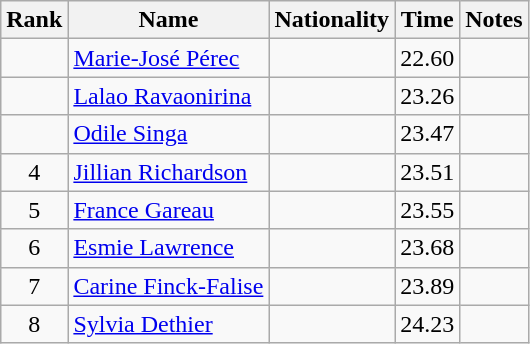<table class="wikitable sortable" style="text-align:center">
<tr>
<th>Rank</th>
<th>Name</th>
<th>Nationality</th>
<th>Time</th>
<th>Notes</th>
</tr>
<tr>
<td></td>
<td align=left><a href='#'>Marie-José Pérec</a></td>
<td align=left></td>
<td>22.60</td>
<td></td>
</tr>
<tr>
<td></td>
<td align=left><a href='#'>Lalao Ravaonirina</a></td>
<td align=left></td>
<td>23.26</td>
<td></td>
</tr>
<tr>
<td></td>
<td align=left><a href='#'>Odile Singa</a></td>
<td align=left></td>
<td>23.47</td>
<td></td>
</tr>
<tr>
<td>4</td>
<td align=left><a href='#'>Jillian Richardson</a></td>
<td align=left></td>
<td>23.51</td>
<td></td>
</tr>
<tr>
<td>5</td>
<td align=left><a href='#'>France Gareau</a></td>
<td align=left></td>
<td>23.55</td>
<td></td>
</tr>
<tr>
<td>6</td>
<td align=left><a href='#'>Esmie Lawrence</a></td>
<td align=left></td>
<td>23.68</td>
<td></td>
</tr>
<tr>
<td>7</td>
<td align=left><a href='#'>Carine Finck-Falise</a></td>
<td align=left></td>
<td>23.89</td>
<td></td>
</tr>
<tr>
<td>8</td>
<td align=left><a href='#'>Sylvia Dethier</a></td>
<td align=left></td>
<td>24.23</td>
<td></td>
</tr>
</table>
